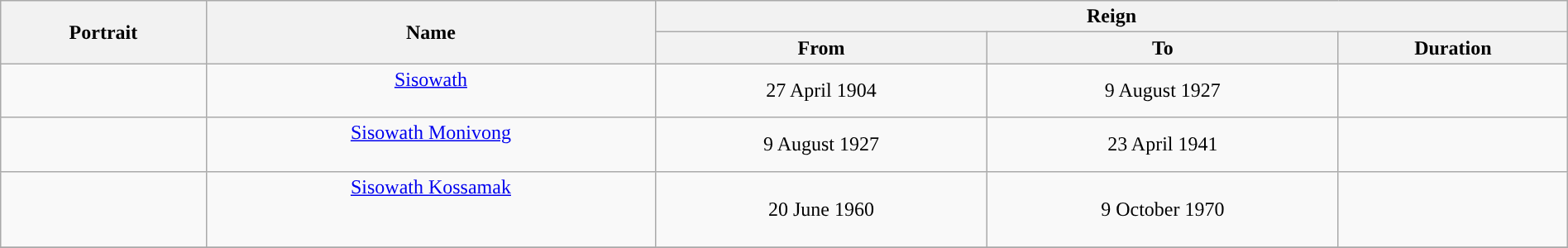<table class="wikitable sortable" style="text-align:center; font-size:100%; width:100%">
<tr>
<th rowspan="2">Portrait</th>
<th rowspan="2">Name</th>
<th colspan="3">Reign</th>
</tr>
<tr>
<th>From</th>
<th>To</th>
<th>Duration</th>
</tr>
<tr>
<td></td>
<td><a href='#'>Sisowath</a><br><br></td>
<td>27 April 1904</td>
<td>9 August 1927</td>
<td></td>
</tr>
<tr>
<td></td>
<td><a href='#'>Sisowath Monivong</a><br><br></td>
<td>9 August 1927</td>
<td>23 April 1941</td>
<td></td>
</tr>
<tr>
<td></td>
<td><a href='#'>Sisowath Kossamak</a><br><br><br></td>
<td>20 June 1960</td>
<td>9 October 1970</td>
<td></td>
</tr>
<tr>
</tr>
</table>
